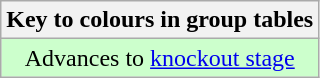<table class="wikitable">
<tr>
<th>Key to colours in group tables</th>
</tr>
<tr bgcolor=ccffcc>
<td align=center>Advances to <a href='#'>knockout stage</a></td>
</tr>
</table>
